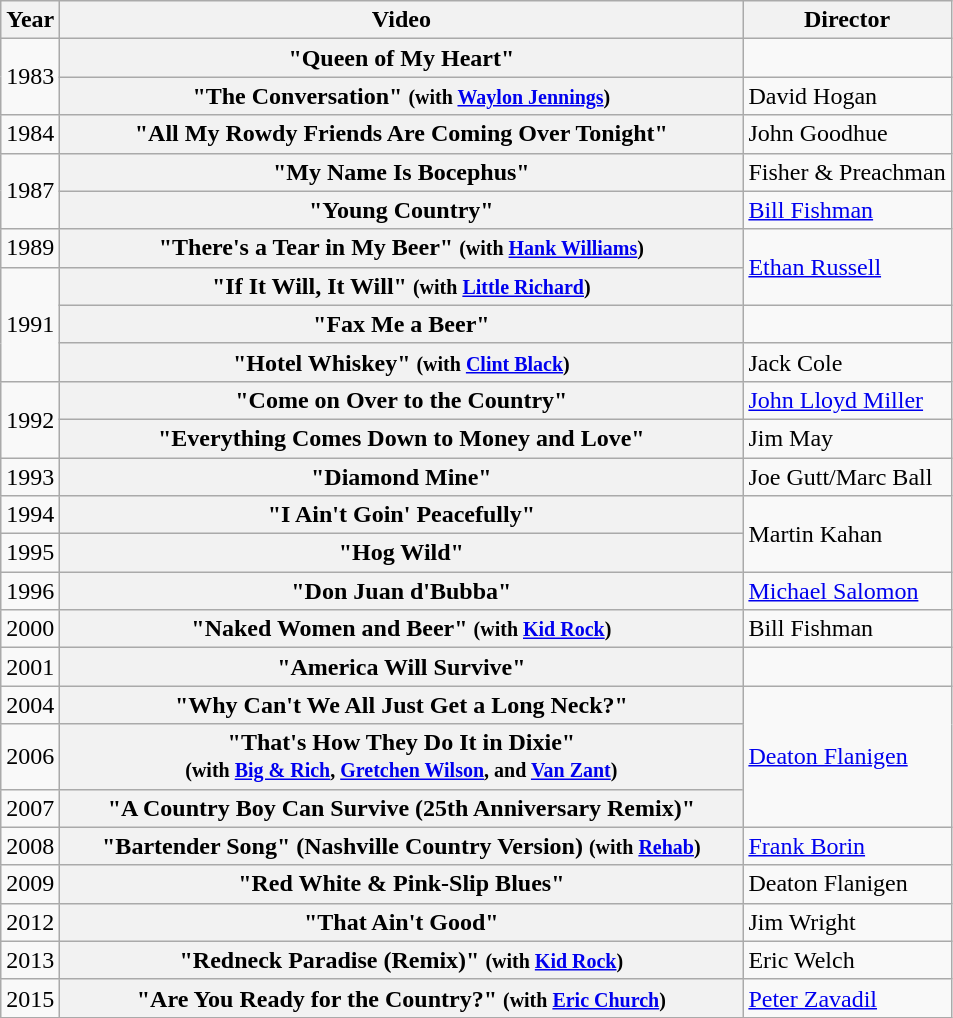<table class="wikitable plainrowheaders">
<tr>
<th>Year</th>
<th style="width:28em;">Video</th>
<th>Director</th>
</tr>
<tr>
<td rowspan="2">1983</td>
<th scope="row">"Queen of My Heart"</th>
<td></td>
</tr>
<tr>
<th scope="row">"The Conversation" <small>(with <a href='#'>Waylon Jennings</a>)</small></th>
<td>David Hogan</td>
</tr>
<tr>
<td>1984</td>
<th scope="row">"All My Rowdy Friends Are Coming Over Tonight"</th>
<td>John Goodhue</td>
</tr>
<tr>
<td rowspan="2">1987</td>
<th scope="row">"My Name Is Bocephus"</th>
<td>Fisher & Preachman</td>
</tr>
<tr>
<th scope="row">"Young Country"</th>
<td><a href='#'>Bill Fishman</a></td>
</tr>
<tr>
<td>1989</td>
<th scope="row">"There's a Tear in My Beer" <small>(with <a href='#'>Hank Williams</a>)</small></th>
<td rowspan="2"><a href='#'>Ethan Russell</a></td>
</tr>
<tr>
<td rowspan="3">1991</td>
<th scope="row">"If It Will, It Will" <small> (with <a href='#'>Little Richard</a>)</small></th>
</tr>
<tr>
<th scope="row">"Fax Me a Beer"</th>
<td></td>
</tr>
<tr>
<th scope="row">"Hotel Whiskey" <small>(with <a href='#'>Clint Black</a>)</small></th>
<td>Jack Cole</td>
</tr>
<tr>
<td rowspan="2">1992</td>
<th scope="row">"Come on Over to the Country"</th>
<td><a href='#'>John Lloyd Miller</a></td>
</tr>
<tr>
<th scope="row">"Everything Comes Down to Money and Love"</th>
<td>Jim May</td>
</tr>
<tr>
<td>1993</td>
<th scope="row">"Diamond Mine"</th>
<td>Joe Gutt/Marc Ball</td>
</tr>
<tr>
<td>1994</td>
<th scope="row">"I Ain't Goin' Peacefully"</th>
<td rowspan="2">Martin Kahan</td>
</tr>
<tr>
<td>1995</td>
<th scope="row">"Hog Wild"</th>
</tr>
<tr>
<td>1996</td>
<th scope="row">"Don Juan d'Bubba"</th>
<td><a href='#'>Michael Salomon</a></td>
</tr>
<tr>
<td>2000</td>
<th scope="row">"Naked Women and Beer" <small>(with <a href='#'>Kid Rock</a>)</small></th>
<td>Bill Fishman</td>
</tr>
<tr>
<td>2001</td>
<th scope="row">"America Will Survive"</th>
<td></td>
</tr>
<tr>
<td>2004</td>
<th scope="row">"Why Can't We All Just Get a Long Neck?"</th>
<td rowspan="3"><a href='#'>Deaton Flanigen</a></td>
</tr>
<tr>
<td>2006</td>
<th scope="row">"That's How They Do It in Dixie"<br><small>(with <a href='#'>Big & Rich</a>, <a href='#'>Gretchen Wilson</a>, and <a href='#'>Van Zant</a>)</small></th>
</tr>
<tr>
<td>2007</td>
<th scope="row">"A Country Boy Can Survive (25th Anniversary Remix)"</th>
</tr>
<tr>
<td>2008</td>
<th scope="row">"Bartender Song" (Nashville Country Version) <small>(with <a href='#'>Rehab</a>)</small></th>
<td><a href='#'>Frank Borin</a></td>
</tr>
<tr>
<td>2009</td>
<th scope="row">"Red White & Pink-Slip Blues"</th>
<td>Deaton Flanigen</td>
</tr>
<tr>
<td>2012</td>
<th scope="row">"That Ain't Good"</th>
<td>Jim Wright</td>
</tr>
<tr>
<td>2013</td>
<th scope="row">"Redneck Paradise (Remix)" <small>(with <a href='#'>Kid Rock</a>)</small></th>
<td>Eric Welch</td>
</tr>
<tr>
<td>2015</td>
<th scope="row">"Are You Ready for the Country?" <small>(with <a href='#'>Eric Church</a>)</small></th>
<td><a href='#'>Peter Zavadil</a></td>
</tr>
</table>
